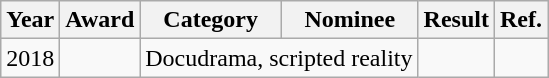<table class="wikitable">
<tr>
<th>Year</th>
<th>Award</th>
<th>Category</th>
<th>Nominee</th>
<th>Result</th>
<th>Ref.</th>
</tr>
<tr>
<td rowspan=1>2018</td>
<td rowspan=1></td>
<td colspan=2>Docudrama, scripted reality</td>
<td></td>
<td></td>
</tr>
</table>
